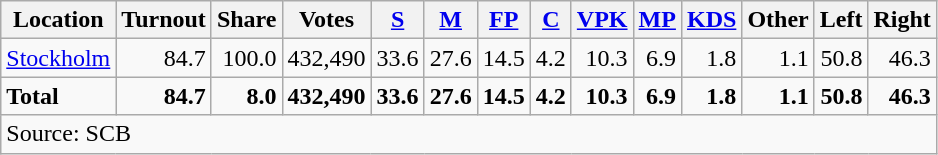<table class="wikitable sortable" style=text-align:right>
<tr>
<th>Location</th>
<th>Turnout</th>
<th>Share</th>
<th>Votes</th>
<th><a href='#'>S</a></th>
<th><a href='#'>M</a></th>
<th><a href='#'>FP</a></th>
<th><a href='#'>C</a></th>
<th><a href='#'>VPK</a></th>
<th><a href='#'>MP</a></th>
<th><a href='#'>KDS</a></th>
<th>Other</th>
<th>Left</th>
<th>Right</th>
</tr>
<tr>
<td align=left><a href='#'>Stockholm</a></td>
<td>84.7</td>
<td>100.0</td>
<td>432,490</td>
<td>33.6</td>
<td>27.6</td>
<td>14.5</td>
<td>4.2</td>
<td>10.3</td>
<td>6.9</td>
<td>1.8</td>
<td>1.1</td>
<td>50.8</td>
<td>46.3</td>
</tr>
<tr>
<td align=left><strong>Total</strong></td>
<td><strong>84.7</strong></td>
<td><strong>8.0</strong></td>
<td><strong>432,490</strong></td>
<td><strong>33.6</strong></td>
<td><strong>27.6</strong></td>
<td><strong>14.5</strong></td>
<td><strong>4.2</strong></td>
<td><strong>10.3</strong></td>
<td><strong>6.9</strong></td>
<td><strong>1.8</strong></td>
<td><strong>1.1</strong></td>
<td><strong>50.8</strong></td>
<td><strong>46.3</strong></td>
</tr>
<tr>
<td align=left colspan=14>Source: SCB </td>
</tr>
</table>
